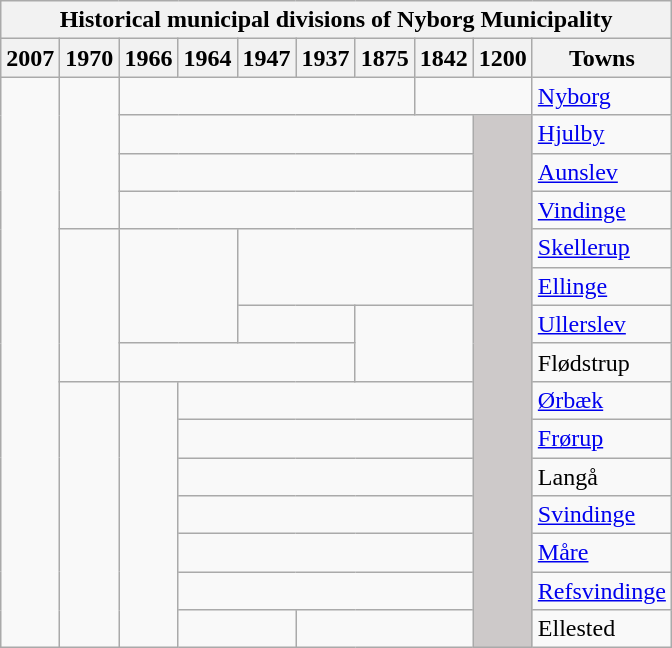<table class="wikitable" style="margin-left:1em;" style="text-align: center">
<tr>
<th colspan="99">Historical municipal divisions of Nyborg Municipality</th>
</tr>
<tr>
<th>2007</th>
<th>1970</th>
<th>1966</th>
<th>1964</th>
<th>1947</th>
<th>1937</th>
<th>1875</th>
<th>1842</th>
<th>1200</th>
<th>Towns</th>
</tr>
<tr>
<td rowspan="15"></td>
<td rowspan="4"></td>
<td colspan="5"></td>
<td colspan="2"></td>
<td><a href='#'>Nyborg</a></td>
</tr>
<tr>
<td colspan="6"></td>
<td rowspan="14" colspan="1" style="background:#CDC9C9;"></td>
<td><a href='#'>Hjulby</a></td>
</tr>
<tr>
<td colspan="6"></td>
<td><a href='#'>Aunslev</a></td>
</tr>
<tr>
<td colspan="6"></td>
<td><a href='#'>Vindinge</a></td>
</tr>
<tr>
<td rowspan="4"></td>
<td rowspan="3" colspan="2"></td>
<td colspan="4" rowspan="2"></td>
<td><a href='#'>Skellerup</a></td>
</tr>
<tr>
<td><a href='#'>Ellinge</a></td>
</tr>
<tr>
<td colspan="2"></td>
<td rowspan="2" colspan="2"></td>
<td><a href='#'>Ullerslev</a></td>
</tr>
<tr>
<td colspan="4"></td>
<td>Flødstrup</td>
</tr>
<tr>
<td rowspan="7"></td>
<td rowspan="7"></td>
<td colspan="5"></td>
<td><a href='#'>Ørbæk</a></td>
</tr>
<tr>
<td colspan="5"></td>
<td><a href='#'>Frørup</a></td>
</tr>
<tr>
<td colspan="5"></td>
<td>Langå</td>
</tr>
<tr>
<td colspan="5"></td>
<td><a href='#'>Svindinge</a></td>
</tr>
<tr>
<td colspan="5"></td>
<td><a href='#'>Måre</a></td>
</tr>
<tr>
<td colspan="5"></td>
<td><a href='#'>Refsvindinge</a></td>
</tr>
<tr>
<td colspan="2"></td>
<td colspan="3"></td>
<td>Ellested</td>
</tr>
</table>
